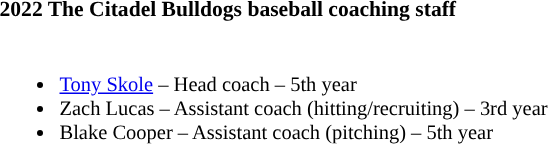<table class="toccolours" style="text-align: left; font-size:90%;">
<tr>
<th colspan="9">2022 The Citadel Bulldogs baseball coaching staff</th>
</tr>
<tr>
<td style="font-size: 95%;" valign="top"><br><ul><li><a href='#'>Tony Skole</a> – Head coach – 5th year</li><li>Zach Lucas – Assistant coach (hitting/recruiting) – 3rd year</li><li>Blake Cooper – Assistant coach (pitching) – 5th year</li></ul></td>
</tr>
</table>
